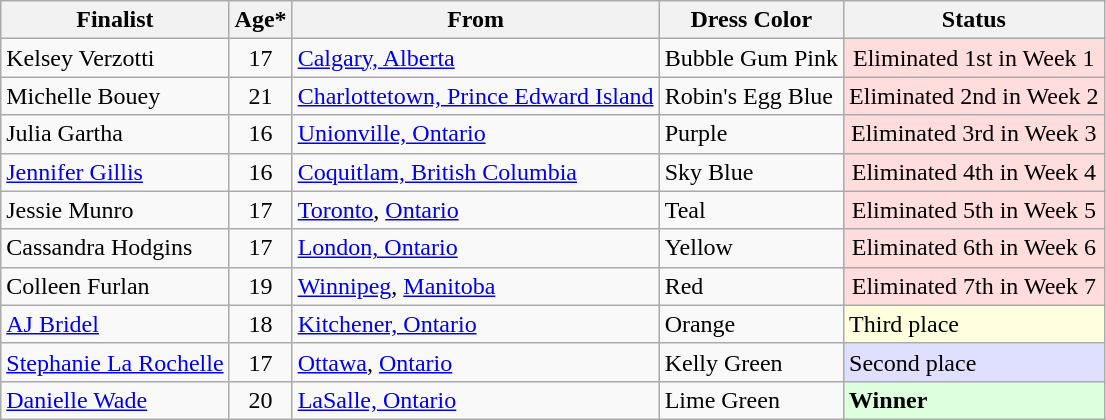<table class="wikitable">
<tr>
<th>Finalist</th>
<th>Age*</th>
<th>From</th>
<th>Dress Color</th>
<th>Status</th>
</tr>
<tr>
<td>Kelsey Verzotti</td>
<td align="center">17</td>
<td><a href='#'>Calgary, Alberta</a></td>
<td>Bubble Gum Pink</td>
<td style="background:#ffdddd;" align="center">Eliminated 1st in Week 1</td>
</tr>
<tr>
<td>Michelle Bouey</td>
<td align="center">21</td>
<td><a href='#'>Charlottetown, Prince Edward Island</a></td>
<td>Robin's Egg Blue</td>
<td style="background:#ffdddd;" align="center">Eliminated 2nd in Week 2</td>
</tr>
<tr>
<td>Julia Gartha</td>
<td align="center">16</td>
<td><a href='#'>Unionville, Ontario</a></td>
<td>Purple</td>
<td style="background:#ffdddd;" align="center">Eliminated 3rd in Week 3</td>
</tr>
<tr>
<td><a href='#'>Jennifer Gillis</a></td>
<td align="center">16</td>
<td><a href='#'>Coquitlam, British Columbia</a></td>
<td>Sky Blue</td>
<td style="background:#ffdddd;" align="center">Eliminated 4th in Week 4</td>
</tr>
<tr>
<td>Jessie Munro</td>
<td align="center">17</td>
<td><a href='#'>Toronto</a>, <a href='#'>Ontario</a></td>
<td>Teal</td>
<td style="background:#ffdddd;" align="center">Eliminated 5th in Week 5</td>
</tr>
<tr>
<td>Cassandra Hodgins</td>
<td align="center">17</td>
<td><a href='#'>London, Ontario</a></td>
<td>Yellow</td>
<td style="background:#ffdddd;" align="center">Eliminated 6th in Week 6</td>
</tr>
<tr>
<td>Colleen Furlan</td>
<td align="center">19</td>
<td><a href='#'>Winnipeg</a>, <a href='#'>Manitoba</a></td>
<td>Red</td>
<td style="background:#ffdddd;" align="center">Eliminated 7th in Week 7</td>
</tr>
<tr>
<td><a href='#'>AJ Bridel</a></td>
<td align="center">18</td>
<td><a href='#'>Kitchener, Ontario</a></td>
<td>Orange</td>
<td style="background:#ffffdd;">Third place</td>
</tr>
<tr>
<td><a href='#'>Stephanie La Rochelle</a></td>
<td align="center">17</td>
<td><a href='#'>Ottawa</a>, <a href='#'>Ontario</a></td>
<td>Kelly Green</td>
<td style="background:#dfdfff;">Second place</td>
</tr>
<tr>
<td><a href='#'>Danielle Wade</a></td>
<td align="center">20</td>
<td><a href='#'>LaSalle, Ontario</a></td>
<td>Lime Green</td>
<td style="background:#ddffdd;"><strong>Winner</strong></td>
</tr>
</table>
